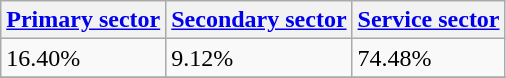<table class="wikitable" border="1">
<tr>
<th><a href='#'>Primary sector</a></th>
<th><a href='#'>Secondary sector</a></th>
<th><a href='#'>Service sector</a></th>
</tr>
<tr>
<td>16.40%</td>
<td>9.12%</td>
<td>74.48%</td>
</tr>
<tr>
</tr>
</table>
